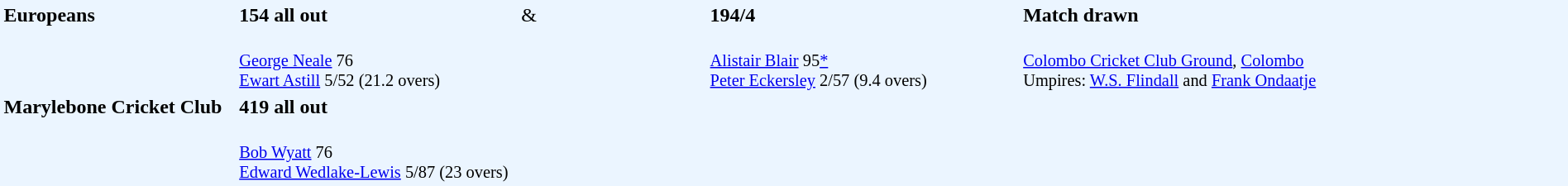<table width="100%" style="background: #EBF5FF">
<tr>
<td width="15%" valign="top" rowspan="2"><strong>Europeans</strong></td>
<td width="18%"><strong>154 all out</strong></td>
<td width="12%">&</td>
<td width="20%"><strong>194/4</strong></td>
<td width="35%"><strong>Match drawn</strong> </td>
</tr>
<tr>
<td style="font-size: 85%;" valign="top"><br><a href='#'>George Neale</a> 76<br>
<a href='#'>Ewart Astill</a> 5/52 (21.2 overs)</td>
<td></td>
<td style="font-size: 85%;"><br><a href='#'>Alistair Blair</a> 95<a href='#'>*</a><br>
<a href='#'>Peter Eckersley</a> 2/57 (9.4 overs)</td>
<td valign="top" style="font-size: 85%;" rowspan="3"><br><a href='#'>Colombo Cricket Club Ground</a>, <a href='#'>Colombo</a><br>
Umpires: <a href='#'>W.S. Flindall</a> and <a href='#'>Frank Ondaatje</a></td>
</tr>
<tr>
<td valign="top" rowspan="2"><strong>Marylebone Cricket Club</strong></td>
<td><strong>419 all out</strong></td>
<td></td>
<td></td>
</tr>
<tr>
<td style="font-size: 85%;"><br><a href='#'>Bob Wyatt</a> 76<br>
<a href='#'>Edward Wedlake-Lewis</a> 5/87 (23 overs)</td>
</tr>
</table>
